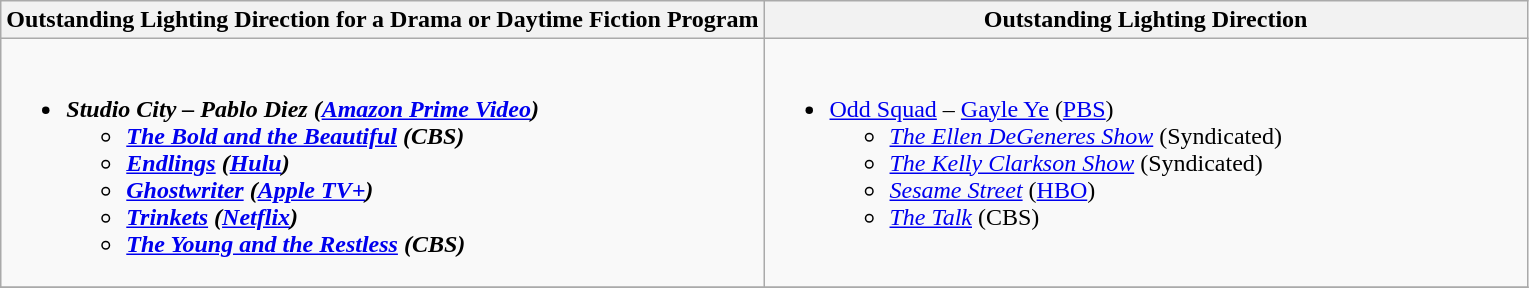<table class=wikitable>
<tr>
<th style="width:50%">Outstanding Lighting Direction for a Drama or Daytime Fiction Program</th>
<th style="width:50%">Outstanding Lighting Direction</th>
</tr>
<tr>
<td valign="top"><br><ul><li><strong><em>Studio City<em> – Pablo Diez (<a href='#'>Amazon Prime Video</a>)<strong><ul><li></em><a href='#'>The Bold and the Beautiful</a><em> (CBS)</li><li></em><a href='#'>Endlings</a><em> (<a href='#'>Hulu</a>)</li><li></em><a href='#'>Ghostwriter</a><em> (<a href='#'>Apple TV+</a>)</li><li></em><a href='#'>Trinkets</a><em> (<a href='#'>Netflix</a>)</li><li></em><a href='#'>The Young and the Restless</a><em> (CBS)</li></ul></li></ul></td>
<td valign="top"><br><ul><li></em></strong><a href='#'>Odd Squad</a></em> – <a href='#'>Gayle Ye</a> (<a href='#'>PBS</a>)</strong><ul><li><em><a href='#'>The Ellen DeGeneres Show</a></em> (Syndicated)</li><li><em><a href='#'>The Kelly Clarkson Show</a></em> (Syndicated)</li><li><em><a href='#'>Sesame Street</a></em> (<a href='#'>HBO</a>)</li><li><em><a href='#'>The Talk</a></em> (CBS)</li></ul></li></ul></td>
</tr>
<tr>
</tr>
</table>
